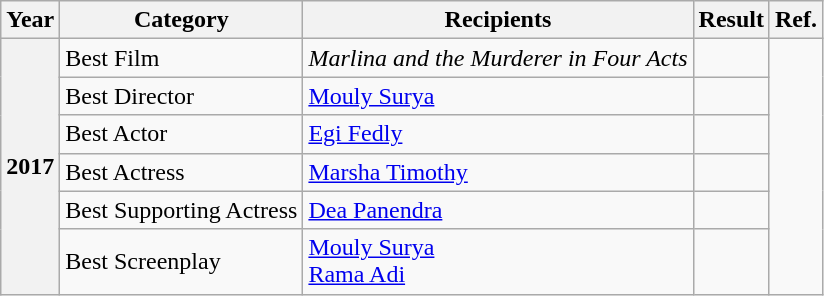<table class="wikitable plainrowheaders sortable">
<tr>
<th>Year</th>
<th>Category</th>
<th>Recipients</th>
<th>Result</th>
<th class="unsortable">Ref.</th>
</tr>
<tr>
<th rowspan="6">2017</th>
<td>Best Film</td>
<td><em>Marlina and the Murderer in Four Acts</em></td>
<td></td>
<td rowspan="6" align="center"></td>
</tr>
<tr>
<td>Best Director</td>
<td><a href='#'>Mouly Surya</a></td>
<td></td>
</tr>
<tr>
<td>Best Actor</td>
<td><a href='#'>Egi Fedly</a></td>
<td></td>
</tr>
<tr>
<td>Best Actress</td>
<td><a href='#'>Marsha Timothy</a></td>
<td></td>
</tr>
<tr>
<td>Best Supporting Actress</td>
<td><a href='#'>Dea Panendra</a></td>
<td></td>
</tr>
<tr>
<td>Best Screenplay</td>
<td><a href='#'>Mouly Surya</a><br><a href='#'>Rama Adi</a></td>
<td></td>
</tr>
</table>
